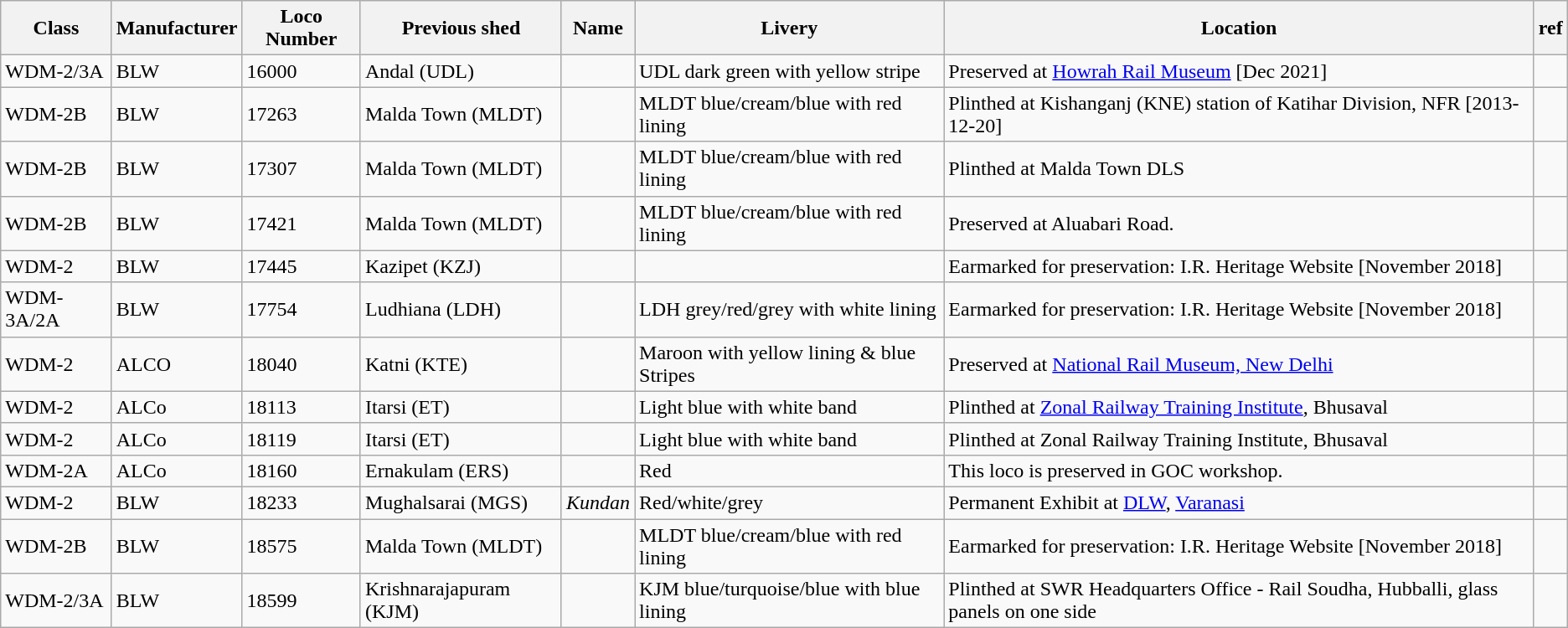<table class="wikitable">
<tr>
<th>Class</th>
<th>Manufacturer</th>
<th>Loco Number</th>
<th>Previous shed</th>
<th>Name</th>
<th>Livery</th>
<th>Location</th>
<th>ref</th>
</tr>
<tr>
<td>WDM-2/3A</td>
<td>BLW</td>
<td>16000</td>
<td>Andal (UDL)</td>
<td></td>
<td>UDL dark green with yellow stripe</td>
<td>Preserved at <a href='#'>Howrah Rail Museum</a> [Dec 2021]</td>
<td></td>
</tr>
<tr>
<td>WDM-2B</td>
<td>BLW</td>
<td>17263</td>
<td>Malda Town (MLDT)</td>
<td></td>
<td>MLDT blue/cream/blue with red lining</td>
<td>Plinthed at Kishanganj (KNE) station of Katihar Division, NFR [2013-12-20]</td>
<td></td>
</tr>
<tr>
<td>WDM-2B</td>
<td>BLW</td>
<td>17307</td>
<td>Malda Town (MLDT)</td>
<td></td>
<td>MLDT blue/cream/blue with red lining</td>
<td>Plinthed at Malda Town DLS</td>
<td></td>
</tr>
<tr>
<td>WDM-2B</td>
<td>BLW</td>
<td>17421</td>
<td>Malda Town (MLDT)</td>
<td></td>
<td>MLDT blue/cream/blue with red lining</td>
<td>Preserved at Aluabari Road.</td>
<td></td>
</tr>
<tr>
<td>WDM-2</td>
<td>BLW</td>
<td>17445</td>
<td>Kazipet (KZJ)</td>
<td></td>
<td></td>
<td>Earmarked for preservation: I.R. Heritage Website [November 2018]</td>
<td></td>
</tr>
<tr>
<td>WDM-3A/2A</td>
<td>BLW</td>
<td>17754</td>
<td>Ludhiana (LDH)</td>
<td></td>
<td>LDH grey/red/grey with white lining</td>
<td>Earmarked for preservation: I.R. Heritage Website [November 2018]</td>
<td></td>
</tr>
<tr>
<td>WDM-2</td>
<td>ALCO</td>
<td>18040</td>
<td>Katni (KTE)</td>
<td></td>
<td>Maroon with yellow lining & blue Stripes</td>
<td>Preserved at <a href='#'>National Rail Museum, New Delhi</a></td>
<td></td>
</tr>
<tr>
<td>WDM-2</td>
<td>ALCo</td>
<td>18113</td>
<td>Itarsi (ET)</td>
<td></td>
<td>Light blue with white band</td>
<td>Plinthed at <a href='#'>Zonal Railway Training Institute</a>, Bhusaval</td>
<td></td>
</tr>
<tr>
<td>WDM-2</td>
<td>ALCo</td>
<td>18119</td>
<td>Itarsi (ET)</td>
<td></td>
<td>Light blue with white band</td>
<td>Plinthed at Zonal Railway Training Institute, Bhusaval</td>
<td></td>
</tr>
<tr id="Kundan">
<td>WDM-2A</td>
<td>ALCo</td>
<td>18160</td>
<td>Ernakulam (ERS)</td>
<td></td>
<td>Red</td>
<td>This loco is preserved in GOC workshop.</td>
<td></td>
</tr>
<tr>
<td>WDM-2</td>
<td>BLW</td>
<td>18233</td>
<td>Mughalsarai (MGS)</td>
<td><em>Kundan</em></td>
<td>Red/white/grey</td>
<td>Permanent Exhibit at <a href='#'>DLW</a>, <a href='#'>Varanasi</a></td>
<td></td>
</tr>
<tr>
<td>WDM-2B</td>
<td>BLW</td>
<td>18575</td>
<td>Malda Town (MLDT)</td>
<td></td>
<td>MLDT blue/cream/blue with red lining</td>
<td>Earmarked for preservation: I.R. Heritage Website [November 2018]</td>
<td></td>
</tr>
<tr>
<td>WDM-2/3A</td>
<td>BLW</td>
<td>18599</td>
<td>Krishnarajapuram (KJM)</td>
<td></td>
<td>KJM blue/turquoise/blue with blue lining</td>
<td>Plinthed at SWR Headquarters Office - Rail Soudha, Hubballi, glass panels on one side</td>
<td></td>
</tr>
</table>
